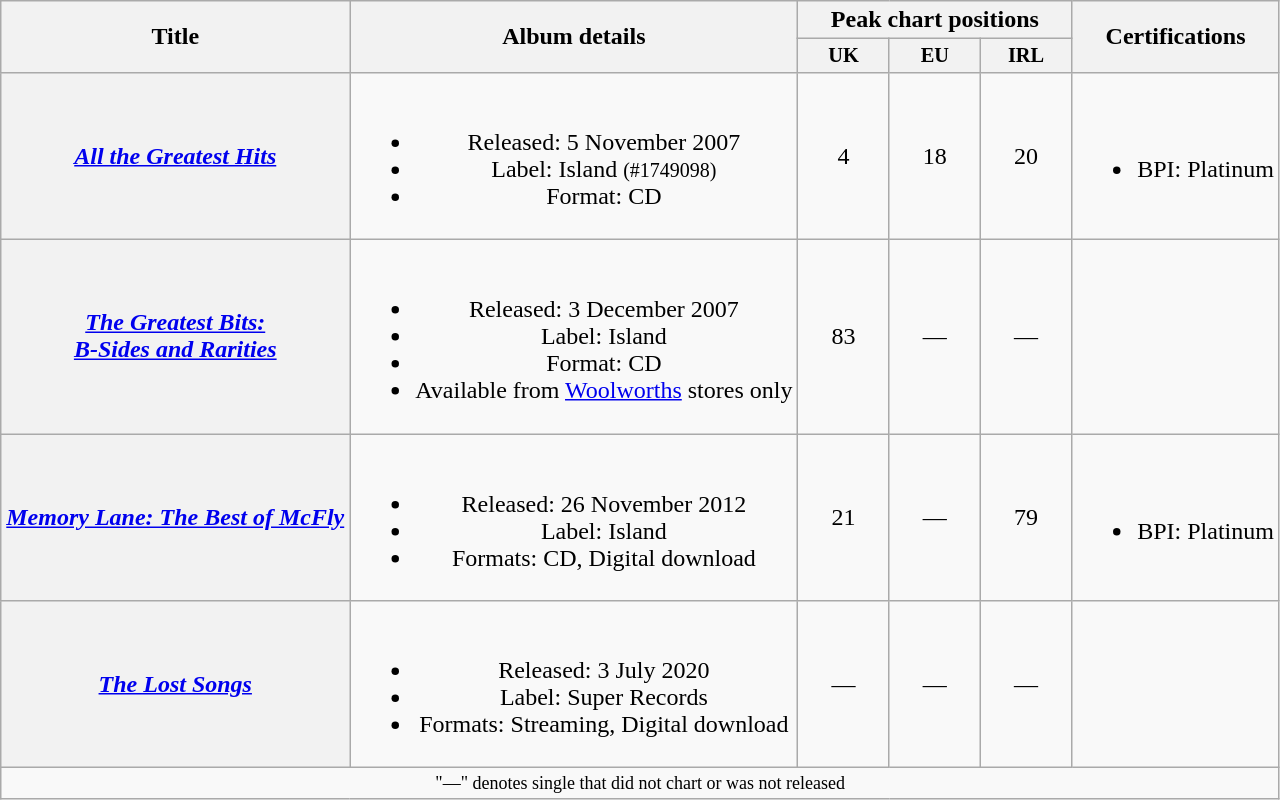<table class="wikitable plainrowheaders" style="text-align:center;">
<tr>
<th scope="col" rowspan="2">Title</th>
<th scope="col" rowspan="2">Album details</th>
<th scope="col" colspan="3">Peak chart positions</th>
<th scope="col" rowspan="2">Certifications</th>
</tr>
<tr>
<th style="width:4em;font-size:85%">UK<br></th>
<th style="width:4em;font-size:85%">EU<br></th>
<th style="width:4em;font-size:85%">IRL<br></th>
</tr>
<tr>
<th scope="row"><em><a href='#'>All the Greatest Hits</a></em></th>
<td><br><ul><li>Released: 5 November 2007</li><li>Label: Island <small>(#1749098)</small></li><li>Format: CD</li></ul></td>
<td>4</td>
<td>18</td>
<td>20</td>
<td><br><ul><li>BPI: Platinum</li></ul></td>
</tr>
<tr>
<th scope="row"><em><a href='#'>The Greatest Bits:<br>B-Sides and Rarities</a></em></th>
<td><br><ul><li>Released: 3 December 2007</li><li>Label: Island</li><li>Format: CD</li><li>Available from <a href='#'>Woolworths</a> stores only</li></ul></td>
<td>83</td>
<td>—</td>
<td>—</td>
<td></td>
</tr>
<tr>
<th scope="row"><em><a href='#'>Memory Lane: The Best of McFly</a></em></th>
<td><br><ul><li>Released: 26 November 2012</li><li>Label: Island</li><li>Formats: CD, Digital download</li></ul></td>
<td>21</td>
<td>—</td>
<td>79</td>
<td><br><ul><li>BPI: Platinum</li></ul></td>
</tr>
<tr>
<th scope="row"><em><a href='#'>The Lost Songs</a></em></th>
<td><br><ul><li>Released: 3 July 2020</li><li>Label: Super Records</li><li>Formats: Streaming, Digital download</li></ul></td>
<td>—</td>
<td>—</td>
<td>—</td>
<td></td>
</tr>
<tr>
<td colspan="15" style="font-size:9pt">"—" denotes single that did not chart or was not released</td>
</tr>
</table>
